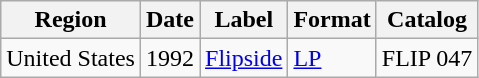<table class="wikitable">
<tr>
<th>Region</th>
<th>Date</th>
<th>Label</th>
<th>Format</th>
<th>Catalog</th>
</tr>
<tr>
<td>United States</td>
<td>1992</td>
<td><a href='#'>Flipside</a></td>
<td><a href='#'>LP</a></td>
<td>FLIP 047</td>
</tr>
</table>
